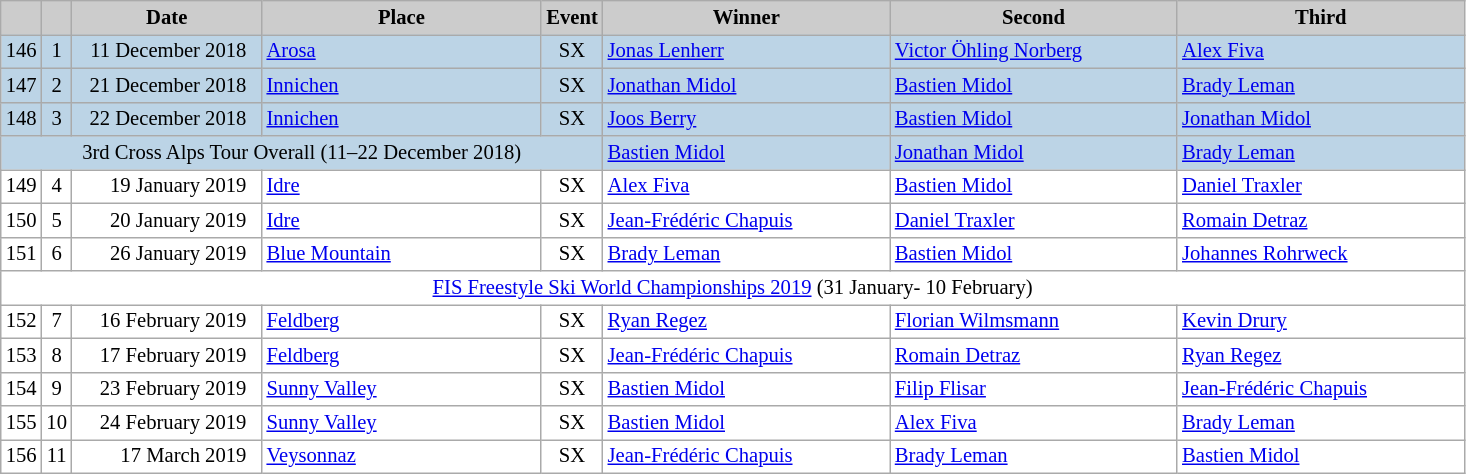<table class="wikitable plainrowheaders" style="background:#fff; font-size:86%; line-height:16px; border:grey solid 1px; border-collapse:collapse;">
<tr style="background:#ccc; text-align:center;">
<th scope="col" style="background:#ccc; width=20 px;"></th>
<th scope="col" style="background:#ccc; width=30 px;"></th>
<th scope="col" style="background:#ccc; width:120px;">Date</th>
<th scope="col" style="background:#ccc; width:180px;">Place</th>
<th scope="col" style="background:#ccc; width:15px;">Event</th>
<th scope="col" style="background:#ccc; width:185px;">Winner</th>
<th scope="col" style="background:#ccc; width:185px;">Second</th>
<th scope="col" style="background:#ccc; width:185px;">Third</th>
</tr>
<tr bgcolor=#BCD4E6>
<td align="center">146</td>
<td align="center">1</td>
<td align="right">11 December 2018  </td>
<td> <a href='#'>Arosa</a></td>
<td align="center">SX</td>
<td> <a href='#'>Jonas Lenherr</a></td>
<td> <a href='#'>Victor Öhling Norberg</a></td>
<td> <a href='#'>Alex Fiva</a></td>
</tr>
<tr bgcolor=#BCD4E6>
<td align=center>147</td>
<td align=center>2</td>
<td align=right>21 December 2018  </td>
<td> <a href='#'>Innichen</a></td>
<td align=center>SX</td>
<td> <a href='#'>Jonathan Midol</a></td>
<td> <a href='#'>Bastien Midol</a></td>
<td> <a href='#'>Brady Leman</a></td>
</tr>
<tr bgcolor=#BCD4E6>
<td align=center>148</td>
<td align=center>3</td>
<td align=right>22 December 2018  </td>
<td> <a href='#'>Innichen</a></td>
<td align=center>SX</td>
<td> <a href='#'>Joos Berry</a></td>
<td> <a href='#'>Bastien Midol</a></td>
<td> <a href='#'>Jonathan Midol</a></td>
</tr>
<tr bgcolor=#BCD4E6>
<td colspan=5 align=center>3rd Cross Alps Tour Overall (11–22 December 2018)</td>
<td> <a href='#'>Bastien Midol</a></td>
<td> <a href='#'>Jonathan Midol</a></td>
<td> <a href='#'>Brady Leman</a></td>
</tr>
<tr>
<td align=center>149</td>
<td align=center>4</td>
<td align=right>19 January 2019  </td>
<td> <a href='#'>Idre</a></td>
<td align=center>SX</td>
<td> <a href='#'>Alex Fiva</a></td>
<td> <a href='#'>Bastien Midol</a></td>
<td> <a href='#'>Daniel Traxler</a></td>
</tr>
<tr>
<td align=center>150</td>
<td align=center>5</td>
<td align=right>20 January 2019  </td>
<td> <a href='#'>Idre</a></td>
<td align=center>SX</td>
<td> <a href='#'>Jean-Frédéric Chapuis</a></td>
<td> <a href='#'>Daniel Traxler</a></td>
<td> <a href='#'>Romain Detraz</a></td>
</tr>
<tr>
<td align=center>151</td>
<td align=center>6</td>
<td align=right>26 January 2019  </td>
<td> <a href='#'>Blue Mountain</a></td>
<td align=center>SX</td>
<td> <a href='#'>Brady Leman</a></td>
<td> <a href='#'>Bastien Midol</a></td>
<td> <a href='#'>Johannes Rohrweck</a></td>
</tr>
<tr>
<td colspan="8" align="middle"><a href='#'>FIS Freestyle Ski World Championships 2019</a>  (31 January- 10 February)</td>
</tr>
<tr>
<td align=center>152</td>
<td align=center>7</td>
<td align=right>16 February 2019  </td>
<td> <a href='#'>Feldberg</a></td>
<td align=center>SX</td>
<td> <a href='#'>Ryan Regez</a></td>
<td> <a href='#'>Florian Wilmsmann</a></td>
<td> <a href='#'>Kevin Drury</a></td>
</tr>
<tr>
<td align=center>153</td>
<td align=center>8</td>
<td align=right>17 February 2019  </td>
<td> <a href='#'>Feldberg</a></td>
<td align=center>SX</td>
<td> <a href='#'>Jean-Frédéric Chapuis</a></td>
<td> <a href='#'>Romain Detraz</a></td>
<td> <a href='#'>Ryan Regez</a></td>
</tr>
<tr>
<td align=center>154</td>
<td align=center>9</td>
<td align=right>23 February 2019  </td>
<td> <a href='#'>Sunny Valley</a></td>
<td align=center>SX</td>
<td> <a href='#'>Bastien Midol</a></td>
<td> <a href='#'>Filip Flisar</a></td>
<td> <a href='#'>Jean-Frédéric Chapuis</a></td>
</tr>
<tr>
<td align=center>155</td>
<td align=center>10</td>
<td align=right>24 February 2019  </td>
<td> <a href='#'>Sunny Valley</a></td>
<td align=center>SX</td>
<td> <a href='#'>Bastien Midol</a></td>
<td> <a href='#'>Alex Fiva</a></td>
<td> <a href='#'>Brady Leman</a></td>
</tr>
<tr>
<td align=center>156</td>
<td align=center>11</td>
<td align=right>17 March 2019  </td>
<td> <a href='#'>Veysonnaz</a></td>
<td align=center>SX</td>
<td> <a href='#'>Jean-Frédéric Chapuis</a></td>
<td> <a href='#'>Brady Leman</a></td>
<td> <a href='#'>Bastien Midol</a></td>
</tr>
</table>
